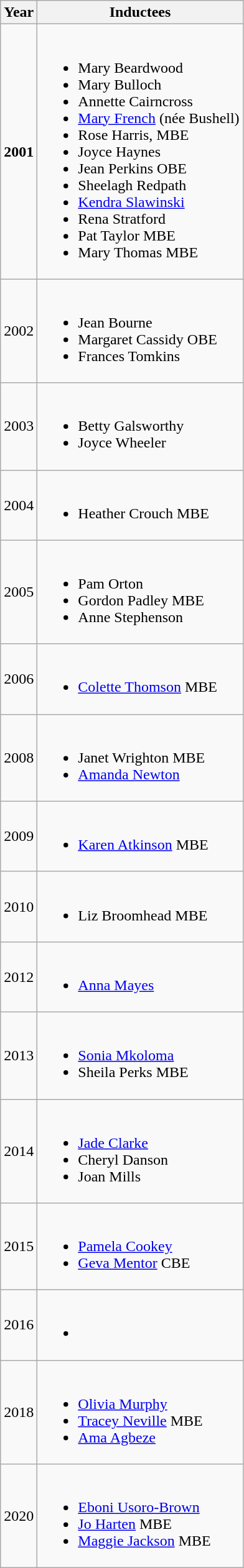<table class="wikitable">
<tr>
<th>Year</th>
<th>Inductees</th>
</tr>
<tr>
<td><strong>2001</strong></td>
<td><br><ul><li>Mary Beardwood</li><li>Mary Bulloch</li><li>Annette Cairncross</li><li><a href='#'>Mary French</a> (née Bushell)</li><li>Rose Harris, MBE</li><li>Joyce Haynes</li><li>Jean Perkins OBE</li><li>Sheelagh Redpath</li><li><a href='#'>Kendra Slawinski</a></li><li>Rena Stratford</li><li>Pat Taylor MBE</li><li>Mary Thomas MBE</li></ul></td>
</tr>
<tr>
<td>2002</td>
<td><br><ul><li>Jean Bourne</li><li>Margaret Cassidy OBE</li><li>Frances Tomkins</li></ul></td>
</tr>
<tr>
<td>2003</td>
<td><br><ul><li>Betty Galsworthy</li><li>Joyce Wheeler</li></ul></td>
</tr>
<tr>
<td>2004</td>
<td><br><ul><li>Heather Crouch MBE</li></ul></td>
</tr>
<tr>
<td>2005</td>
<td><br><ul><li>Pam Orton</li><li>Gordon Padley MBE</li><li>Anne Stephenson</li></ul></td>
</tr>
<tr>
<td>2006</td>
<td><br><ul><li><a href='#'>Colette Thomson</a> MBE</li></ul></td>
</tr>
<tr>
<td>2008</td>
<td><br><ul><li>Janet Wrighton MBE</li><li><a href='#'>Amanda Newton</a></li></ul></td>
</tr>
<tr>
<td>2009</td>
<td><br><ul><li><a href='#'>Karen Atkinson</a> MBE</li></ul></td>
</tr>
<tr>
<td>2010</td>
<td><br><ul><li>Liz Broomhead MBE</li></ul></td>
</tr>
<tr>
<td>2012</td>
<td><br><ul><li><a href='#'>Anna Mayes</a></li></ul></td>
</tr>
<tr>
<td>2013</td>
<td><br><ul><li><a href='#'>Sonia Mkoloma</a></li><li>Sheila Perks MBE</li></ul></td>
</tr>
<tr>
<td>2014</td>
<td><br><ul><li><a href='#'>Jade Clarke</a></li><li>Cheryl Danson</li><li>Joan Mills</li></ul></td>
</tr>
<tr>
<td>2015</td>
<td><br><ul><li><a href='#'>Pamela Cookey</a></li><li><a href='#'>Geva Mentor</a> CBE</li></ul></td>
</tr>
<tr>
<td>2016</td>
<td><br><ul><li></li></ul></td>
</tr>
<tr>
<td>2018</td>
<td><br><ul><li><a href='#'>Olivia Murphy</a></li><li><a href='#'>Tracey Neville</a> MBE</li><li><a href='#'>Ama Agbeze</a></li></ul></td>
</tr>
<tr>
<td>2020</td>
<td><br><ul><li><a href='#'>Eboni Usoro-Brown</a></li><li><a href='#'>Jo Harten</a> MBE</li><li><a href='#'>Maggie Jackson</a> MBE</li></ul></td>
</tr>
</table>
